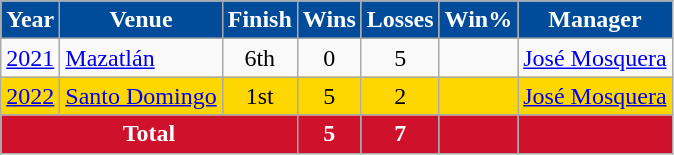<table class="wikitable sortable plainrowheaders" style="text-align:center;">
<tr>
<th scope="col" style="background-color:#004C9B; color:#FFFFFF;">Year</th>
<th scope="col" style="background-color:#004C9B; color:#FFFFFF;">Venue</th>
<th scope="col" style="background-color:#004C9B; color:#FFFFFF;">Finish</th>
<th scope="col" style="background-color:#004C9B; color:#FFFFFF;">Wins</th>
<th scope="col" style="background-color:#004C9B; color:#FFFFFF;">Losses</th>
<th scope="col" style="background-color:#004C9B; color:#FFFFFF;">Win%</th>
<th scope="col" style="background-color:#004C9B; color:#FFFFFF;">Manager</th>
</tr>
<tr>
<td><a href='#'>2021</a></td>
<td align=left> <a href='#'>Mazatlán</a></td>
<td>6th</td>
<td>0</td>
<td>5</td>
<td></td>
<td align=left> <a href='#'>José Mosquera</a></td>
</tr>
<tr style="background:gold;">
<td><a href='#'>2022</a></td>
<td align=left> <a href='#'>Santo Domingo</a></td>
<td>1st</td>
<td>5</td>
<td>2</td>
<td></td>
<td align=left> <a href='#'>José Mosquera</a></td>
</tr>
<tr style="text-align:center; background-color:#D0112B; color:#FFFFFF;">
<td colspan="3"><strong>Total</strong></td>
<td><strong>5</strong></td>
<td><strong>7</strong></td>
<td><strong></strong></td>
<td></td>
</tr>
</table>
